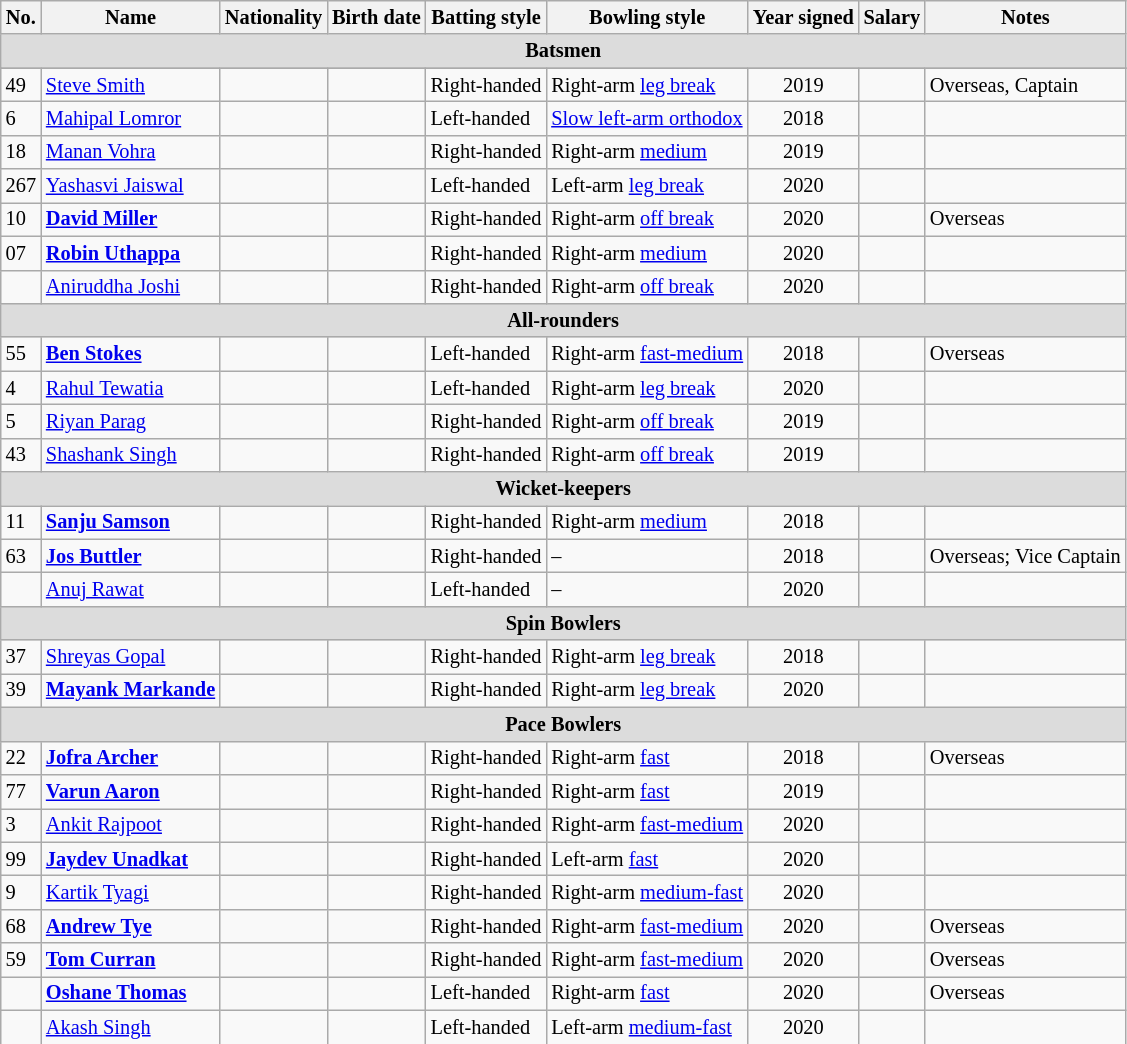<table class="wikitable"  style="font-size:85%;">
<tr>
<th>No.</th>
<th>Name</th>
<th>Nationality</th>
<th>Birth date</th>
<th>Batting style</th>
<th>Bowling style</th>
<th>Year signed</th>
<th>Salary</th>
<th>Notes</th>
</tr>
<tr>
<th colspan="9"  style="background:#dcdcdc; text-align:center;">Batsmen</th>
</tr>
<tr>
</tr>
<tr>
<td>49</td>
<td><a href='#'>Steve Smith</a></td>
<td></td>
<td></td>
<td>Right-handed</td>
<td>Right-arm <a href='#'>leg break</a></td>
<td style="text-align:center;">2019</td>
<td style="text-align:right;"></td>
<td>Overseas, Captain</td>
</tr>
<tr>
<td>6</td>
<td><a href='#'>Mahipal Lomror</a></td>
<td></td>
<td></td>
<td>Left-handed</td>
<td><a href='#'>Slow left-arm orthodox</a></td>
<td style="text-align:center;">2018</td>
<td style="text-align:right;"></td>
<td></td>
</tr>
<tr>
<td>18</td>
<td><a href='#'>Manan Vohra</a></td>
<td></td>
<td></td>
<td>Right-handed</td>
<td>Right-arm <a href='#'>medium</a></td>
<td style="text-align:center;">2019</td>
<td style="text-align:right;"></td>
<td></td>
</tr>
<tr>
<td>267</td>
<td><a href='#'>Yashasvi Jaiswal</a></td>
<td></td>
<td></td>
<td>Left-handed</td>
<td>Left-arm <a href='#'>leg break</a></td>
<td style="text-align:center;">2020</td>
<td style="text-align:right;"></td>
<td></td>
</tr>
<tr>
<td>10</td>
<td><strong><a href='#'>David Miller</a></strong></td>
<td></td>
<td></td>
<td>Right-handed</td>
<td>Right-arm <a href='#'>off break</a></td>
<td style="text-align:center;">2020</td>
<td style="text-align:right;"></td>
<td>Overseas</td>
</tr>
<tr>
<td>07</td>
<td><strong><a href='#'>Robin Uthappa</a></strong></td>
<td></td>
<td></td>
<td>Right-handed</td>
<td>Right-arm <a href='#'>medium</a></td>
<td style="text-align:center;">2020</td>
<td style="text-align:right;"></td>
<td></td>
</tr>
<tr>
<td></td>
<td><a href='#'>Aniruddha Joshi</a></td>
<td></td>
<td></td>
<td>Right-handed</td>
<td>Right-arm <a href='#'>off break</a></td>
<td style="text-align:center;">2020</td>
<td style="text-align:right;"></td>
<td></td>
</tr>
<tr>
<th colspan="9"  style="background:#dcdcdc; text-align:center;">All-rounders</th>
</tr>
<tr>
<td>55</td>
<td><strong><a href='#'>Ben Stokes</a></strong></td>
<td></td>
<td></td>
<td>Left-handed</td>
<td>Right-arm <a href='#'>fast-medium</a></td>
<td style="text-align:center;">2018</td>
<td style="text-align:right;"></td>
<td>Overseas</td>
</tr>
<tr>
<td>4</td>
<td><a href='#'>Rahul Tewatia</a></td>
<td></td>
<td></td>
<td>Left-handed</td>
<td>Right-arm <a href='#'>leg break</a></td>
<td style="text-align:center;">2020</td>
<td style="text-align:right;"></td>
<td></td>
</tr>
<tr>
<td>5</td>
<td><a href='#'>Riyan Parag</a></td>
<td></td>
<td></td>
<td>Right-handed</td>
<td>Right-arm <a href='#'>off break</a></td>
<td style="text-align:center;">2019</td>
<td style="text-align:right;"></td>
<td></td>
</tr>
<tr>
<td>43</td>
<td><a href='#'>Shashank Singh</a></td>
<td></td>
<td></td>
<td>Right-handed</td>
<td>Right-arm <a href='#'>off break</a></td>
<td style="text-align:center;">2019</td>
<td style="text-align:right;"></td>
<td></td>
</tr>
<tr>
<th colspan="9"  style="background:#dcdcdc; text-align:center;">Wicket-keepers</th>
</tr>
<tr>
<td>11</td>
<td><strong><a href='#'>Sanju Samson</a></strong></td>
<td></td>
<td></td>
<td>Right-handed</td>
<td>Right-arm <a href='#'>medium</a></td>
<td style="text-align:center;">2018</td>
<td style="text-align:right;"></td>
<td></td>
</tr>
<tr>
<td>63</td>
<td><strong><a href='#'>Jos Buttler</a></strong></td>
<td></td>
<td></td>
<td>Right-handed</td>
<td>–</td>
<td style="text-align:center;">2018</td>
<td style="text-align:right;"></td>
<td>Overseas; Vice Captain</td>
</tr>
<tr>
<td></td>
<td><a href='#'>Anuj Rawat</a></td>
<td></td>
<td></td>
<td>Left-handed</td>
<td>–</td>
<td style="text-align:center;">2020</td>
<td style="text-align:right;"></td>
<td></td>
</tr>
<tr>
<th colspan="9"  style="background:#dcdcdc; text-align:center;">Spin Bowlers</th>
</tr>
<tr>
<td>37</td>
<td><a href='#'>Shreyas Gopal</a></td>
<td></td>
<td></td>
<td>Right-handed</td>
<td>Right-arm <a href='#'>leg break</a></td>
<td style="text-align:center;">2018</td>
<td style="text-align:right;"></td>
<td></td>
</tr>
<tr>
<td>39</td>
<td><strong><a href='#'>Mayank Markande</a></strong></td>
<td></td>
<td></td>
<td>Right-handed</td>
<td>Right-arm <a href='#'>leg break</a></td>
<td style="text-align:center;">2020</td>
<td style="text-align:right;"></td>
<td></td>
</tr>
<tr>
<th colspan="9"  style="background:#dcdcdc; text-align:center;">Pace Bowlers</th>
</tr>
<tr>
<td>22</td>
<td><strong><a href='#'>Jofra Archer</a></strong></td>
<td></td>
<td></td>
<td>Right-handed</td>
<td>Right-arm <a href='#'>fast</a></td>
<td style="text-align:center;">2018</td>
<td style="text-align:right;"></td>
<td>Overseas</td>
</tr>
<tr>
<td>77</td>
<td><strong><a href='#'>Varun Aaron</a></strong></td>
<td></td>
<td></td>
<td>Right-handed</td>
<td>Right-arm <a href='#'>fast</a></td>
<td style="text-align:center;">2019</td>
<td style="text-align:right;"></td>
<td></td>
</tr>
<tr>
<td>3</td>
<td><a href='#'>Ankit Rajpoot</a></td>
<td></td>
<td></td>
<td>Right-handed</td>
<td>Right-arm <a href='#'>fast-medium</a></td>
<td style="text-align:center;">2020</td>
<td style="text-align:right;"></td>
<td></td>
</tr>
<tr>
<td>99</td>
<td><strong><a href='#'>Jaydev Unadkat</a></strong></td>
<td></td>
<td></td>
<td>Right-handed</td>
<td>Left-arm <a href='#'>fast</a></td>
<td style="text-align:center;">2020</td>
<td style="text-align:right;"></td>
<td></td>
</tr>
<tr>
<td>9</td>
<td><a href='#'>Kartik Tyagi</a></td>
<td></td>
<td></td>
<td>Right-handed</td>
<td>Right-arm <a href='#'>medium-fast</a></td>
<td style="text-align:center;">2020</td>
<td style="text-align:right;"></td>
<td></td>
</tr>
<tr>
<td>68</td>
<td><strong><a href='#'>Andrew Tye</a></strong></td>
<td></td>
<td></td>
<td>Right-handed</td>
<td>Right-arm <a href='#'>fast-medium</a></td>
<td style="text-align:center;">2020</td>
<td style="text-align:right;"></td>
<td>Overseas</td>
</tr>
<tr>
<td>59</td>
<td><strong><a href='#'>Tom Curran</a></strong></td>
<td></td>
<td></td>
<td>Right-handed</td>
<td>Right-arm <a href='#'>fast-medium</a></td>
<td style="text-align:center;">2020</td>
<td style="text-align:right;"></td>
<td>Overseas</td>
</tr>
<tr>
<td></td>
<td><strong><a href='#'>Oshane Thomas</a></strong></td>
<td></td>
<td></td>
<td>Left-handed</td>
<td>Right-arm <a href='#'>fast</a></td>
<td style="text-align:center;">2020</td>
<td style="text-align:right;"></td>
<td>Overseas</td>
</tr>
<tr>
<td></td>
<td><a href='#'>Akash Singh</a></td>
<td></td>
<td></td>
<td>Left-handed</td>
<td>Left-arm <a href='#'>medium-fast</a></td>
<td style="text-align:center;">2020</td>
<td style="text-align:right;"></td>
<td></td>
</tr>
<tr>
</tr>
</table>
